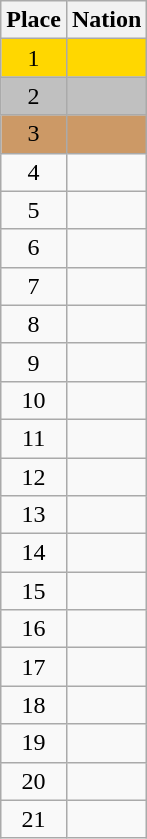<table class="wikitable">
<tr>
<th>Place</th>
<th>Nation</th>
</tr>
<tr bgcolor=gold>
<td align=center>1</td>
<td></td>
</tr>
<tr bgcolor=silver>
<td align=center>2</td>
<td></td>
</tr>
<tr bgcolor=cc9966>
<td align=center>3</td>
<td></td>
</tr>
<tr>
<td align=center>4</td>
<td></td>
</tr>
<tr>
<td align=center>5</td>
<td></td>
</tr>
<tr>
<td align=center>6</td>
<td></td>
</tr>
<tr>
<td align=center>7</td>
<td></td>
</tr>
<tr>
<td align=center>8</td>
<td></td>
</tr>
<tr>
<td align=center>9</td>
<td></td>
</tr>
<tr>
<td align=center>10</td>
<td></td>
</tr>
<tr>
<td align=center>11</td>
<td></td>
</tr>
<tr>
<td align=center>12</td>
<td></td>
</tr>
<tr>
<td align=center>13</td>
<td></td>
</tr>
<tr>
<td align=center>14</td>
<td></td>
</tr>
<tr>
<td align=center>15</td>
<td></td>
</tr>
<tr>
<td align=center>16</td>
<td></td>
</tr>
<tr>
<td align=center>17</td>
<td></td>
</tr>
<tr>
<td align=center>18</td>
<td></td>
</tr>
<tr>
<td align=center>19</td>
<td></td>
</tr>
<tr>
<td align=center>20</td>
<td></td>
</tr>
<tr>
<td align=center>21</td>
<td></td>
</tr>
</table>
